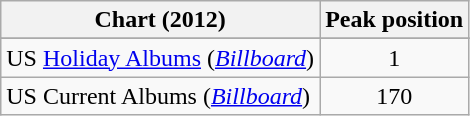<table class="wikitable sortable" border="1">
<tr>
<th>Chart (2012)</th>
<th>Peak position</th>
</tr>
<tr>
</tr>
<tr>
</tr>
<tr>
<td>US <a href='#'>Holiday Albums</a> (<em><a href='#'>Billboard</a></em>)</td>
<td align="center">1</td>
</tr>
<tr>
<td>US Current Albums (<em><a href='#'>Billboard</a></em>)</td>
<td align="center">170</td>
</tr>
</table>
